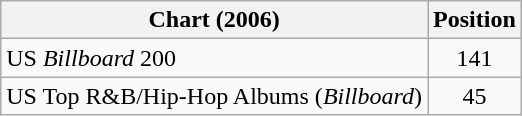<table class="wikitable sortable plainrowheaders">
<tr>
<th>Chart (2006)</th>
<th>Position</th>
</tr>
<tr>
<td>US <em>Billboard</em> 200</td>
<td style="text-align:center">141</td>
</tr>
<tr>
<td>US Top R&B/Hip-Hop Albums (<em>Billboard</em>)</td>
<td style="text-align:center">45</td>
</tr>
</table>
